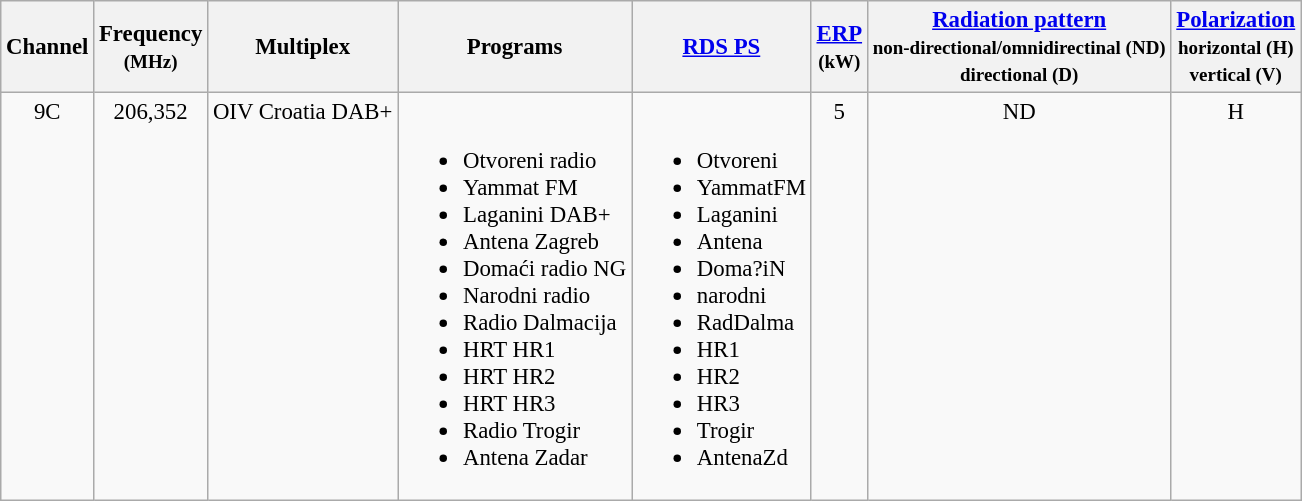<table class="wikitable" style="font-size: 95%;">
<tr>
<th>Channel</th>
<th>Frequency<br><small>(MHz)</small></th>
<th>Multiplex</th>
<th>Programs</th>
<th><a href='#'>RDS PS</a></th>
<th><a href='#'>ERP</a><br><small>(kW)</small></th>
<th><a href='#'>Radiation pattern</a><br><small>non-directional/omnidirectinal (ND) <br> directional (D)</small></th>
<th><a href='#'>Polarization</a><br><small>horizontal (H) <br> vertical (V)</small></th>
</tr>
<tr style="vertical-align: top">
<td align="center">9C</td>
<td align="center">206,352</td>
<td>OIV Croatia DAB+</td>
<td><br><ul><li>Otvoreni radio</li><li>Yammat FM</li><li>Laganini DAB+</li><li>Antena Zagreb</li><li>Domaći radio NG</li><li>Narodni radio</li><li>Radio Dalmacija</li><li>HRT HR1</li><li>HRT HR2</li><li>HRT HR3</li><li>Radio Trogir</li><li>Antena Zadar</li></ul></td>
<td><br><ul><li>Otvoreni</li><li>YammatFM</li><li>Laganini</li><li>Antena</li><li>Doma?iN</li><li>narodni</li><li>RadDalma</li><li>HR1</li><li>HR2</li><li>HR3</li><li>Trogir</li><li>AntenaZd</li></ul></td>
<td align="center">5</td>
<td align="center">ND</td>
<td align="center">H</td>
</tr>
</table>
